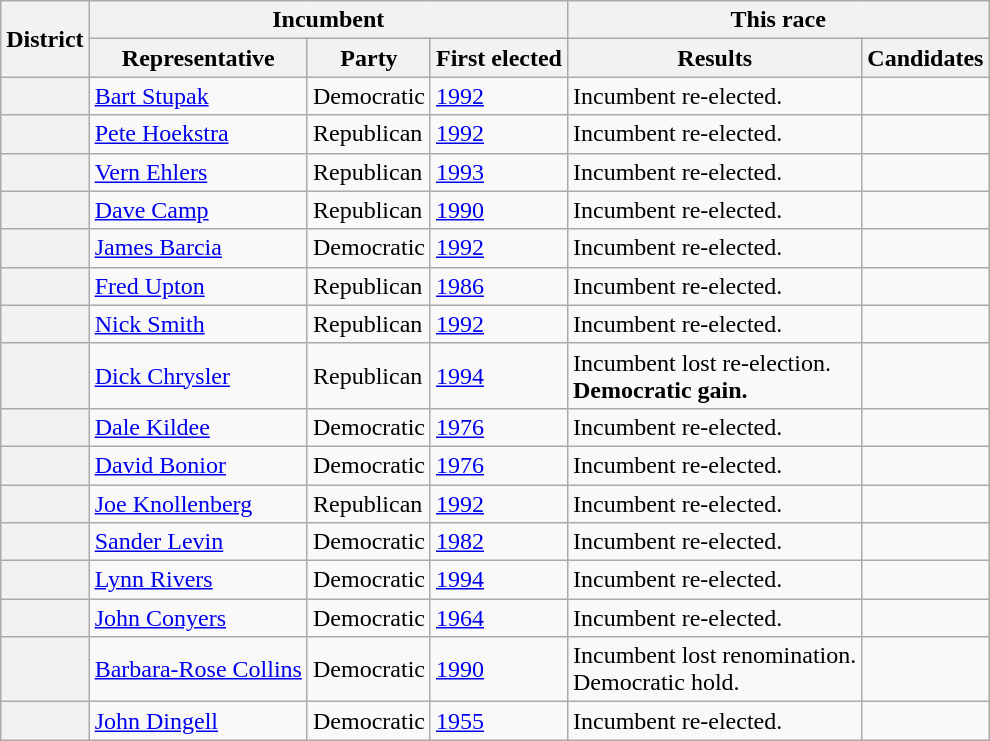<table class=wikitable>
<tr>
<th rowspan=2>District</th>
<th colspan=3>Incumbent</th>
<th colspan=2>This race</th>
</tr>
<tr>
<th>Representative</th>
<th>Party</th>
<th>First elected</th>
<th>Results</th>
<th>Candidates</th>
</tr>
<tr>
<th></th>
<td><a href='#'>Bart Stupak</a></td>
<td>Democratic</td>
<td><a href='#'>1992</a></td>
<td>Incumbent re-elected.</td>
<td nowrap></td>
</tr>
<tr>
<th></th>
<td><a href='#'>Pete Hoekstra</a></td>
<td>Republican</td>
<td><a href='#'>1992</a></td>
<td>Incumbent re-elected.</td>
<td nowrap></td>
</tr>
<tr>
<th></th>
<td><a href='#'>Vern Ehlers</a></td>
<td>Republican</td>
<td><a href='#'>1993</a></td>
<td>Incumbent re-elected.</td>
<td nowrap></td>
</tr>
<tr>
<th></th>
<td><a href='#'>Dave Camp</a></td>
<td>Republican</td>
<td><a href='#'>1990</a></td>
<td>Incumbent re-elected.</td>
<td nowrap><br></td>
</tr>
<tr>
<th></th>
<td><a href='#'>James Barcia</a></td>
<td>Democratic</td>
<td><a href='#'>1992</a></td>
<td>Incumbent re-elected.</td>
<td nowrap></td>
</tr>
<tr>
<th></th>
<td><a href='#'>Fred Upton</a></td>
<td>Republican</td>
<td><a href='#'>1986</a></td>
<td>Incumbent re-elected.</td>
<td nowrap></td>
</tr>
<tr>
<th></th>
<td><a href='#'>Nick Smith</a></td>
<td>Republican</td>
<td><a href='#'>1992</a></td>
<td>Incumbent re-elected.</td>
<td nowrap></td>
</tr>
<tr>
<th></th>
<td><a href='#'>Dick Chrysler</a></td>
<td>Republican</td>
<td><a href='#'>1994</a></td>
<td>Incumbent lost re-election.<br><strong>Democratic gain.</strong></td>
<td nowrap></td>
</tr>
<tr>
<th></th>
<td><a href='#'>Dale Kildee</a></td>
<td>Democratic</td>
<td><a href='#'>1976</a></td>
<td>Incumbent re-elected.</td>
<td nowrap></td>
</tr>
<tr>
<th></th>
<td><a href='#'>David Bonior</a></td>
<td>Democratic</td>
<td><a href='#'>1976</a></td>
<td>Incumbent re-elected.</td>
<td nowrap></td>
</tr>
<tr>
<th></th>
<td><a href='#'>Joe Knollenberg</a></td>
<td>Republican</td>
<td><a href='#'>1992</a></td>
<td>Incumbent re-elected.</td>
<td nowrap></td>
</tr>
<tr>
<th></th>
<td><a href='#'>Sander Levin</a></td>
<td>Democratic</td>
<td><a href='#'>1982</a></td>
<td>Incumbent re-elected.</td>
<td nowrap></td>
</tr>
<tr>
<th></th>
<td><a href='#'>Lynn Rivers</a></td>
<td>Democratic</td>
<td><a href='#'>1994</a></td>
<td>Incumbent re-elected.</td>
<td nowrap><br></td>
</tr>
<tr>
<th></th>
<td><a href='#'>John Conyers</a></td>
<td>Democratic</td>
<td><a href='#'>1964</a></td>
<td>Incumbent re-elected.</td>
<td nowrap><br></td>
</tr>
<tr>
<th></th>
<td><a href='#'>Barbara-Rose Collins</a></td>
<td>Democratic</td>
<td><a href='#'>1990</a></td>
<td>Incumbent lost renomination.<br>Democratic hold.</td>
<td nowrap><br></td>
</tr>
<tr>
<th></th>
<td><a href='#'>John Dingell</a></td>
<td>Democratic</td>
<td><a href='#'>1955 </a></td>
<td>Incumbent re-elected.</td>
<td nowrap><br></td>
</tr>
</table>
